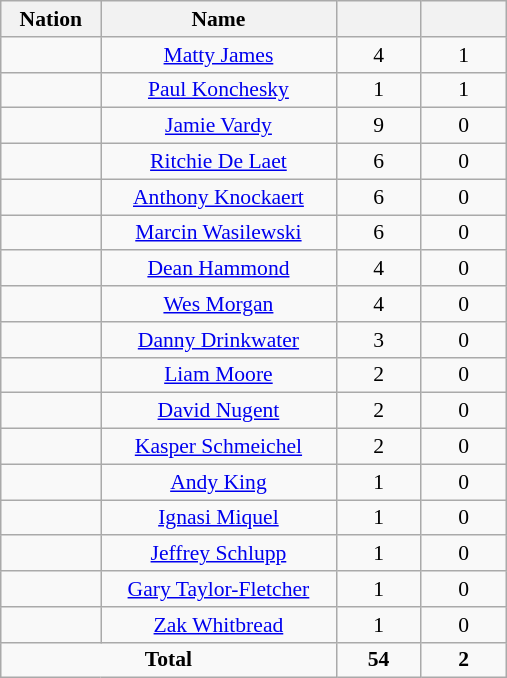<table class="wikitable" style="font-size: 90%; text-align: center">
<tr>
<th width=60>Nation</th>
<th width=150>Name</th>
<th width=50></th>
<th width=50></th>
</tr>
<tr>
<td></td>
<td><a href='#'>Matty James</a></td>
<td>4</td>
<td>1</td>
</tr>
<tr>
<td></td>
<td><a href='#'>Paul Konchesky</a></td>
<td>1</td>
<td>1</td>
</tr>
<tr>
<td></td>
<td><a href='#'>Jamie Vardy</a></td>
<td>9</td>
<td>0</td>
</tr>
<tr>
<td></td>
<td><a href='#'>Ritchie De Laet</a></td>
<td>6</td>
<td>0</td>
</tr>
<tr>
<td></td>
<td><a href='#'>Anthony Knockaert</a></td>
<td>6</td>
<td>0</td>
</tr>
<tr>
<td></td>
<td><a href='#'>Marcin Wasilewski</a></td>
<td>6</td>
<td>0</td>
</tr>
<tr>
<td></td>
<td><a href='#'>Dean Hammond</a></td>
<td>4</td>
<td>0</td>
</tr>
<tr>
<td></td>
<td><a href='#'>Wes Morgan</a></td>
<td>4</td>
<td>0</td>
</tr>
<tr>
<td></td>
<td><a href='#'>Danny Drinkwater</a></td>
<td>3</td>
<td>0</td>
</tr>
<tr>
<td></td>
<td><a href='#'>Liam Moore</a></td>
<td>2</td>
<td>0</td>
</tr>
<tr>
<td></td>
<td><a href='#'>David Nugent</a></td>
<td>2</td>
<td>0</td>
</tr>
<tr>
<td></td>
<td><a href='#'>Kasper Schmeichel</a></td>
<td>2</td>
<td>0</td>
</tr>
<tr>
<td></td>
<td><a href='#'>Andy King</a></td>
<td>1</td>
<td>0</td>
</tr>
<tr>
<td></td>
<td><a href='#'>Ignasi Miquel</a></td>
<td>1</td>
<td>0</td>
</tr>
<tr>
<td></td>
<td><a href='#'>Jeffrey Schlupp</a></td>
<td>1</td>
<td>0</td>
</tr>
<tr>
<td></td>
<td><a href='#'>Gary Taylor-Fletcher</a></td>
<td>1</td>
<td>0</td>
</tr>
<tr>
<td></td>
<td><a href='#'>Zak Whitbread</a></td>
<td>1</td>
<td>0</td>
</tr>
<tr>
<td colspan="2"><strong>Total</strong></td>
<td><strong>54</strong></td>
<td><strong>2</strong></td>
</tr>
</table>
